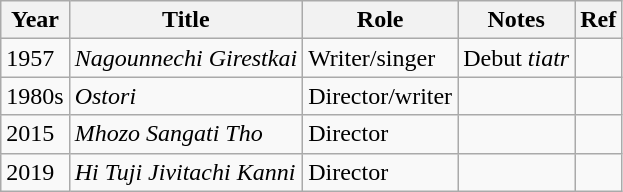<table class="wikitable sortable">
<tr>
<th>Year</th>
<th>Title</th>
<th>Role</th>
<th>Notes</th>
<th>Ref</th>
</tr>
<tr>
<td>1957</td>
<td><em>Nagounnechi Girestkai</em></td>
<td>Writer/singer</td>
<td>Debut <em>tiatr</em></td>
<td></td>
</tr>
<tr>
<td>1980s</td>
<td><em>Ostori</em></td>
<td>Director/writer</td>
<td></td>
<td></td>
</tr>
<tr>
<td>2015</td>
<td><em>Mhozo Sangati Tho</em></td>
<td>Director</td>
<td></td>
<td></td>
</tr>
<tr>
<td>2019</td>
<td><em>Hi Tuji Jivitachi Kanni</em></td>
<td>Director</td>
<td></td>
<td></td>
</tr>
</table>
